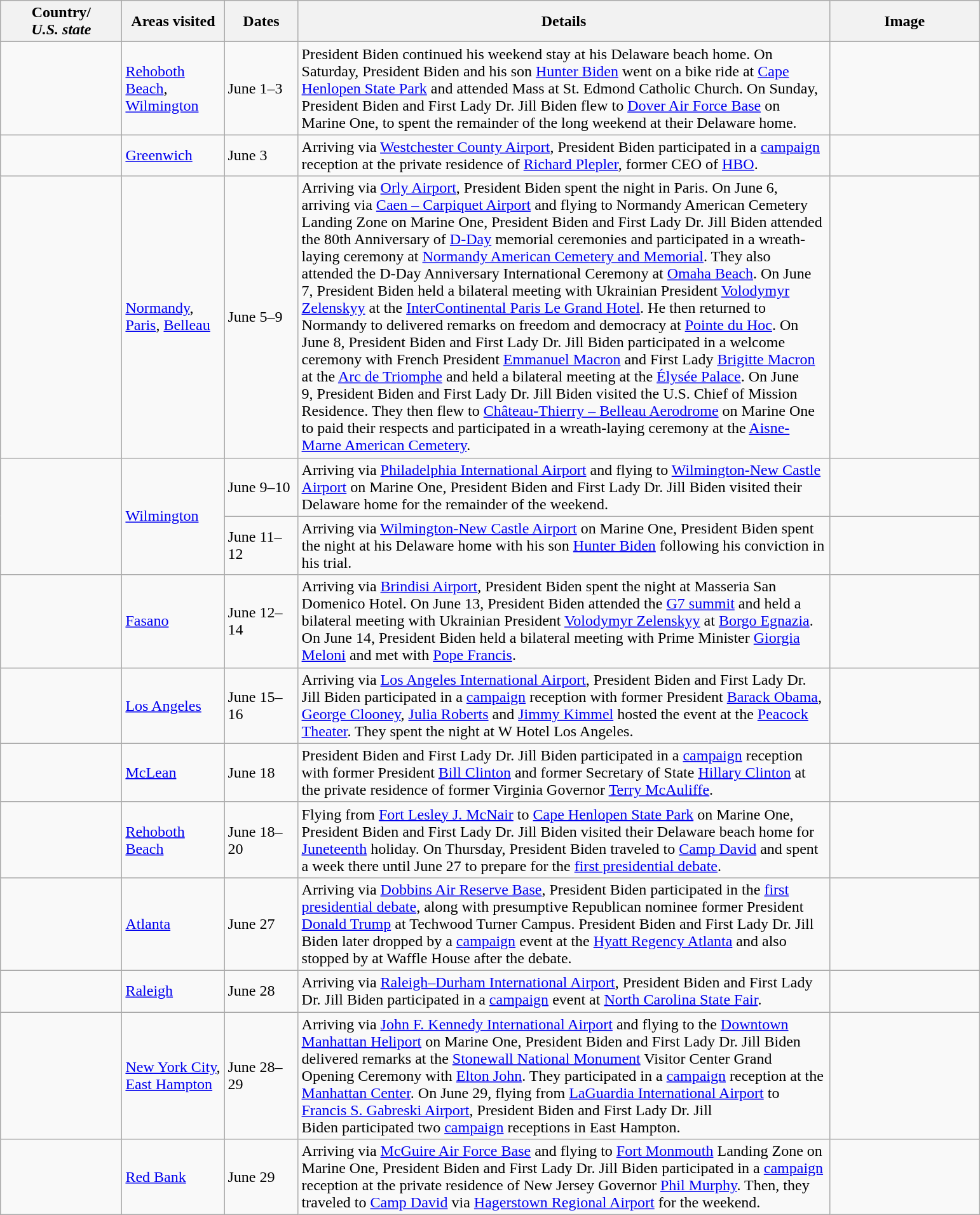<table class="wikitable" style="margin: 1em auto 1em auto">
<tr>
<th width=120>Country/<br><em>U.S. state</em></th>
<th width=100>Areas visited</th>
<th width=70>Dates</th>
<th width=550>Details</th>
<th width=150>Image</th>
</tr>
<tr>
<td></td>
<td><a href='#'>Rehoboth Beach</a>, <a href='#'>Wilmington</a></td>
<td>June 1–3</td>
<td>President Biden continued his weekend stay at his Delaware beach home. On Saturday, President Biden and his son <a href='#'>Hunter Biden</a> went on a bike ride at <a href='#'>Cape Henlopen State Park</a> and attended Mass at St. Edmond Catholic Church. On Sunday, President Biden and First Lady Dr. Jill Biden flew to <a href='#'>Dover Air Force Base</a> on Marine One, to spent the remainder of the long weekend at their Delaware home.</td>
<td></td>
</tr>
<tr>
<td></td>
<td><a href='#'>Greenwich</a></td>
<td>June 3</td>
<td>Arriving via <a href='#'>Westchester County Airport</a>, President Biden participated in a <a href='#'>campaign</a> reception at the private residence of <a href='#'>Richard Plepler</a>, former CEO of <a href='#'>HBO</a>.</td>
<td></td>
</tr>
<tr>
<td></td>
<td><a href='#'>Normandy</a>, <a href='#'>Paris</a>, <a href='#'>Belleau</a></td>
<td>June 5–9</td>
<td>Arriving via <a href='#'>Orly Airport</a>, President Biden spent the night in Paris. On June 6, arriving via <a href='#'>Caen – Carpiquet Airport</a> and flying to Normandy American Cemetery Landing Zone on Marine One, President Biden and First Lady Dr. Jill Biden attended the 80th Anniversary of <a href='#'>D-Day</a> memorial ceremonies and participated in a wreath-laying ceremony at <a href='#'>Normandy American Cemetery and Memorial</a>. They also attended the D-Day Anniversary International Ceremony at <a href='#'>Omaha Beach</a>. On June 7, President Biden held a bilateral meeting with Ukrainian President <a href='#'>Volodymyr Zelenskyy</a> at the <a href='#'>InterContinental Paris Le Grand Hotel</a>. He then returned to Normandy to delivered remarks on freedom and democracy at <a href='#'>Pointe du Hoc</a>. On June 8, President Biden and First Lady Dr. Jill Biden participated in a welcome ceremony with French President <a href='#'>Emmanuel Macron</a> and First Lady <a href='#'>Brigitte Macron</a> at the <a href='#'>Arc de Triomphe</a> and held a bilateral meeting at the <a href='#'>Élysée Palace</a>. On June 9, President Biden and First Lady Dr. Jill Biden visited the U.S. Chief of Mission Residence. They then flew to <a href='#'>Château-Thierry – Belleau Aerodrome</a> on Marine One to paid their respects and participated in a wreath-laying ceremony at the <a href='#'>Aisne-Marne American Cemetery</a>.</td>
<td></td>
</tr>
<tr>
<td rowspan="2"></td>
<td rowspan="2"><a href='#'>Wilmington</a></td>
<td>June 9–10</td>
<td>Arriving via <a href='#'>Philadelphia International Airport</a> and flying to <a href='#'>Wilmington-New Castle Airport</a> on Marine One, President Biden and First Lady Dr. Jill Biden visited their Delaware home for the remainder of the weekend.</td>
<td></td>
</tr>
<tr>
<td>June 11–12</td>
<td>Arriving via <a href='#'>Wilmington-New Castle Airport</a> on Marine One, President Biden spent the night at his Delaware home with his son <a href='#'>Hunter Biden</a> following his conviction in his trial.</td>
<td></td>
</tr>
<tr>
<td></td>
<td><a href='#'>Fasano</a></td>
<td>June 12–14</td>
<td>Arriving via <a href='#'>Brindisi Airport</a>, President Biden spent the night at Masseria San Domenico Hotel. On June 13, President Biden attended the <a href='#'>G7 summit</a> and held a bilateral meeting with Ukrainian President <a href='#'>Volodymyr Zelenskyy</a> at <a href='#'>Borgo Egnazia</a>. On June 14, President Biden held a bilateral meeting with Prime Minister <a href='#'>Giorgia Meloni</a> and met with <a href='#'>Pope Francis</a>.</td>
<td></td>
</tr>
<tr>
<td></td>
<td><a href='#'>Los Angeles</a></td>
<td>June 15–16</td>
<td>Arriving via <a href='#'>Los Angeles International Airport</a>, President Biden and First Lady Dr. Jill Biden participated in a <a href='#'>campaign</a> reception with former President <a href='#'>Barack Obama</a>, <a href='#'>George Clooney</a>, <a href='#'>Julia Roberts</a> and <a href='#'>Jimmy Kimmel</a> hosted the event at the <a href='#'>Peacock Theater</a>. They spent the night at W Hotel Los Angeles.</td>
<td></td>
</tr>
<tr>
<td></td>
<td><a href='#'>McLean</a></td>
<td>June 18</td>
<td>President Biden and First Lady Dr. Jill Biden participated in a <a href='#'>campaign</a> reception with former President <a href='#'>Bill Clinton</a> and former Secretary of State <a href='#'>Hillary Clinton</a> at the private residence of former Virginia Governor <a href='#'>Terry McAuliffe</a>.</td>
<td></td>
</tr>
<tr>
<td></td>
<td><a href='#'>Rehoboth Beach</a></td>
<td>June 18–20</td>
<td>Flying from <a href='#'>Fort Lesley J. McNair</a> to <a href='#'>Cape Henlopen State Park</a> on Marine One, President Biden and First Lady Dr. Jill Biden visited their Delaware beach home for <a href='#'>Juneteenth</a> holiday. On Thursday, President Biden traveled to <a href='#'>Camp David</a> and spent a week there until June 27 to prepare for the <a href='#'>first presidential debate</a>.</td>
<td></td>
</tr>
<tr>
<td></td>
<td><a href='#'>Atlanta</a></td>
<td>June 27</td>
<td>Arriving via <a href='#'>Dobbins Air Reserve Base</a>, President Biden participated in the <a href='#'>first presidential debate</a>, along with presumptive Republican nominee former President <a href='#'>Donald Trump</a> at Techwood Turner Campus. President Biden and First Lady Dr. Jill Biden later dropped by a <a href='#'>campaign</a> event at the <a href='#'>Hyatt Regency Atlanta</a> and also stopped by at Waffle House after the debate.</td>
<td></td>
</tr>
<tr>
<td></td>
<td><a href='#'>Raleigh</a></td>
<td>June 28</td>
<td>Arriving via <a href='#'>Raleigh–Durham International Airport</a>, President Biden and First Lady Dr. Jill Biden participated in a <a href='#'>campaign</a> event at  <a href='#'>North Carolina State Fair</a>.</td>
<td></td>
</tr>
<tr>
<td></td>
<td><a href='#'>New York City</a>, <a href='#'>East Hampton</a></td>
<td>June 28–29</td>
<td>Arriving via <a href='#'>John F. Kennedy International Airport</a> and flying to the <a href='#'>Downtown Manhattan Heliport</a> on Marine One, President Biden and First Lady Dr. Jill Biden delivered remarks at the <a href='#'>Stonewall National Monument</a> Visitor Center Grand Opening Ceremony with <a href='#'>Elton John</a>. They participated in a <a href='#'>campaign</a> reception at the <a href='#'>Manhattan Center</a>. On June 29, flying from <a href='#'>LaGuardia International Airport</a> to <a href='#'>Francis S. Gabreski Airport</a>, President Biden and First Lady Dr. Jill Biden participated two <a href='#'>campaign</a> receptions in East Hampton.</td>
<td></td>
</tr>
<tr>
<td></td>
<td><a href='#'>Red Bank</a></td>
<td>June 29</td>
<td>Arriving via <a href='#'>McGuire Air Force Base</a> and flying to <a href='#'>Fort Monmouth</a> Landing Zone on Marine One, President Biden and First Lady Dr. Jill Biden participated in a <a href='#'>campaign</a> reception at the private residence of New Jersey Governor <a href='#'>Phil Murphy</a>. Then, they traveled to <a href='#'>Camp David</a> via <a href='#'>Hagerstown Regional Airport</a> for the weekend.</td>
<td></td>
</tr>
</table>
